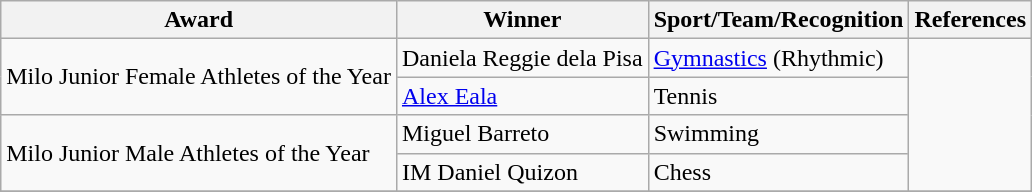<table class="wikitable">
<tr>
<th>Award</th>
<th>Winner</th>
<th>Sport/Team/Recognition</th>
<th>References</th>
</tr>
<tr>
<td rowspan=2>Milo Junior Female Athletes of the Year</td>
<td>Daniela Reggie dela Pisa</td>
<td><a href='#'>Gymnastics</a> (Rhythmic) <br> </td>
<td rowspan=4></td>
</tr>
<tr>
<td><a href='#'>Alex Eala</a></td>
<td>Tennis <br> </td>
</tr>
<tr>
<td rowspan=2>Milo Junior Male Athletes of the Year</td>
<td>Miguel Barreto</td>
<td>Swimming <br> </td>
</tr>
<tr>
<td>IM Daniel Quizon</td>
<td>Chess <br> </td>
</tr>
<tr>
</tr>
</table>
